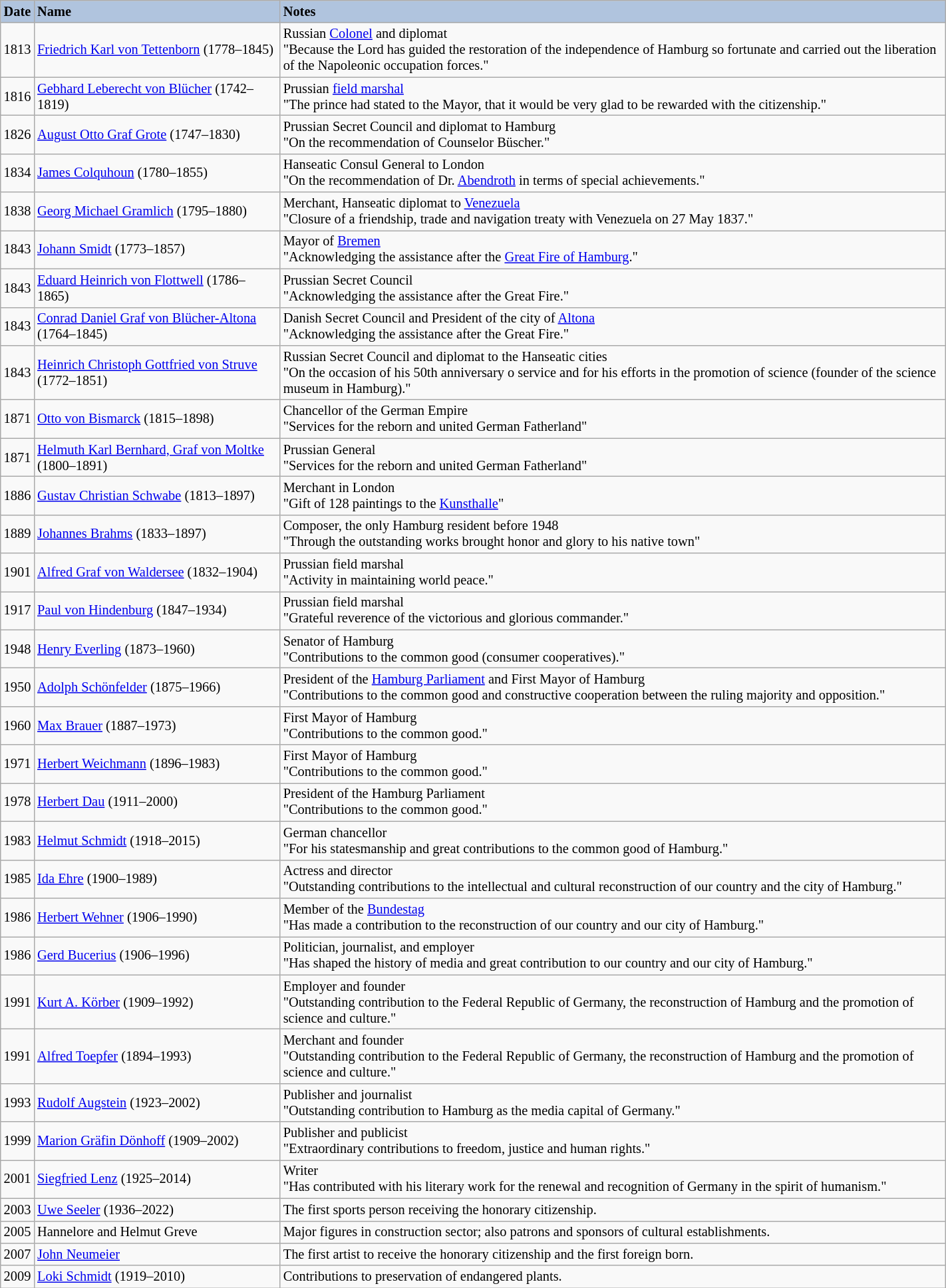<table class="wikitable" width="75%" style="font-size: 85%; border: gray solid 1px; border-collapse: collapse; text-align: middle;">
<tr>
<th style="text-align: left;background:#B0C4DE">Date</th>
<th width="240" style="text-align: left;background:#B0C4DE">Name</th>
<th style="text-align: left;background:#B0C4DE">Notes</th>
</tr>
<tr>
<td>1813</td>
<td><a href='#'>Friedrich Karl von Tettenborn</a> (1778–1845)</td>
<td>Russian <a href='#'>Colonel</a> and diplomat<br>"Because the Lord has guided the restoration of the independence of Hamburg so fortunate and carried out the liberation of the Napoleonic occupation forces."</td>
</tr>
<tr>
<td>1816</td>
<td><a href='#'>Gebhard Leberecht von Blücher</a> (1742–1819)</td>
<td>Prussian <a href='#'>field marshal</a><br>"The prince had stated to the Mayor, that it would be very glad to be rewarded with the citizenship."</td>
</tr>
<tr>
<td>1826</td>
<td><a href='#'>August Otto Graf Grote</a> (1747–1830)</td>
<td>Prussian Secret Council and diplomat to Hamburg<br>"On the recommendation of Counselor Büscher."</td>
</tr>
<tr>
<td>1834</td>
<td><a href='#'>James Colquhoun</a> (1780–1855)</td>
<td>Hanseatic Consul General to London<br>"On the recommendation of Dr. <a href='#'>Abendroth</a> in terms of special achievements."</td>
</tr>
<tr>
<td>1838</td>
<td><a href='#'>Georg Michael Gramlich</a> (1795–1880)</td>
<td>Merchant, Hanseatic diplomat to <a href='#'>Venezuela</a><br>"Closure of a friendship, trade and navigation treaty with Venezuela on 27 May 1837."</td>
</tr>
<tr>
<td>1843</td>
<td><a href='#'>Johann Smidt</a> (1773–1857)</td>
<td>Mayor of <a href='#'>Bremen</a><br>"Acknowledging the assistance after the <a href='#'>Great Fire of Hamburg</a>."</td>
</tr>
<tr>
<td>1843</td>
<td><a href='#'>Eduard Heinrich von Flottwell</a> (1786–1865)</td>
<td>Prussian Secret Council<br>"Acknowledging the assistance after the Great Fire."</td>
</tr>
<tr>
<td>1843</td>
<td><a href='#'>Conrad Daniel Graf von Blücher-Altona</a> (1764–1845)</td>
<td>Danish Secret Council and President of the city of <a href='#'>Altona</a><br>"Acknowledging the assistance after the Great Fire."</td>
</tr>
<tr>
<td>1843</td>
<td><a href='#'>Heinrich Christoph Gottfried von Struve</a> (1772–1851)</td>
<td>Russian Secret Council and diplomat to the Hanseatic cities<br>"On the occasion of his 50th anniversary o service and for his efforts in the promotion of science (founder of the science museum in Hamburg)."</td>
</tr>
<tr>
<td>1871</td>
<td><a href='#'>Otto von Bismarck</a> (1815–1898)</td>
<td>Chancellor of the German Empire<br>"Services for the reborn and united German Fatherland"</td>
</tr>
<tr>
<td>1871</td>
<td><a href='#'>Helmuth Karl Bernhard, Graf von Moltke</a> (1800–1891)</td>
<td>Prussian General<br>"Services for the reborn and united German Fatherland"</td>
</tr>
<tr>
<td>1886</td>
<td><a href='#'>Gustav Christian Schwabe</a> (1813–1897)</td>
<td>Merchant in London<br>"Gift of 128 paintings to the <a href='#'>Kunsthalle</a>"</td>
</tr>
<tr>
<td>1889</td>
<td><a href='#'>Johannes Brahms</a> (1833–1897)</td>
<td>Composer, the only Hamburg resident before 1948<br>"Through the outstanding works brought honor and glory to his native town"</td>
</tr>
<tr>
<td>1901</td>
<td><a href='#'>Alfred Graf von Waldersee</a> (1832–1904)</td>
<td>Prussian field marshal<br>"Activity in maintaining world peace."</td>
</tr>
<tr>
<td>1917</td>
<td><a href='#'>Paul von Hindenburg</a> (1847–1934)</td>
<td>Prussian field marshal<br>"Grateful reverence of the victorious and glorious commander."</td>
</tr>
<tr>
<td>1948</td>
<td><a href='#'>Henry Everling</a> (1873–1960)</td>
<td>Senator of Hamburg<br>"Contributions to the common good (consumer cooperatives)."</td>
</tr>
<tr>
<td>1950</td>
<td><a href='#'>Adolph Schönfelder</a> (1875–1966)</td>
<td>President of the <a href='#'>Hamburg Parliament</a> and First Mayor of Hamburg<br>"Contributions to the common good and constructive cooperation between the ruling majority and opposition."</td>
</tr>
<tr>
<td>1960</td>
<td><a href='#'>Max Brauer</a> (1887–1973)</td>
<td>First Mayor of Hamburg<br>"Contributions to the common good."</td>
</tr>
<tr>
<td>1971</td>
<td><a href='#'>Herbert Weichmann</a> (1896–1983)</td>
<td>First Mayor of Hamburg<br>"Contributions to the common good."</td>
</tr>
<tr>
<td>1978</td>
<td><a href='#'>Herbert Dau</a> (1911–2000)</td>
<td>President of the Hamburg Parliament<br>"Contributions to the common good."</td>
</tr>
<tr>
<td>1983</td>
<td><a href='#'>Helmut Schmidt</a> (1918–2015)</td>
<td>German chancellor<br>"For his statesmanship and great contributions to the common good of Hamburg."</td>
</tr>
<tr>
<td>1985</td>
<td><a href='#'>Ida Ehre</a> (1900–1989)</td>
<td>Actress and director<br>"Outstanding contributions to the intellectual and cultural reconstruction of our country and the city of Hamburg."</td>
</tr>
<tr>
<td>1986</td>
<td><a href='#'>Herbert Wehner</a> (1906–1990)</td>
<td>Member of the <a href='#'>Bundestag</a><br>"Has made a contribution to the reconstruction of our country and our city of Hamburg."</td>
</tr>
<tr>
<td>1986</td>
<td><a href='#'>Gerd Bucerius</a> (1906–1996)</td>
<td>Politician, journalist, and employer<br>"Has shaped the history of media and great contribution to our country and our city of Hamburg."</td>
</tr>
<tr>
<td>1991</td>
<td><a href='#'>Kurt A. Körber</a> (1909–1992)</td>
<td>Employer and founder<br>"Outstanding contribution to the Federal Republic of Germany, the reconstruction of Hamburg and the promotion of science and culture."</td>
</tr>
<tr>
<td>1991</td>
<td><a href='#'>Alfred Toepfer</a> (1894–1993)</td>
<td>Merchant and founder<br>"Outstanding contribution to the Federal Republic of Germany, the reconstruction of Hamburg and the promotion of science and culture."</td>
</tr>
<tr>
<td>1993</td>
<td><a href='#'>Rudolf Augstein</a> (1923–2002)</td>
<td>Publisher and journalist<br>"Outstanding contribution to Hamburg as the media capital of Germany."</td>
</tr>
<tr>
<td>1999</td>
<td><a href='#'>Marion Gräfin Dönhoff</a> (1909–2002)</td>
<td>Publisher and publicist<br>"Extraordinary contributions to freedom, justice and human rights."</td>
</tr>
<tr>
<td>2001</td>
<td><a href='#'>Siegfried Lenz</a> (1925–2014)</td>
<td>Writer<br>"Has contributed with his literary work for the renewal and recognition of Germany in the spirit of humanism."</td>
</tr>
<tr>
<td>2003</td>
<td><a href='#'>Uwe Seeler</a> (1936–2022)</td>
<td>The first sports person receiving the honorary citizenship.</td>
</tr>
<tr>
<td>2005</td>
<td>Hannelore and Helmut Greve</td>
<td>Major figures in construction sector; also patrons and sponsors of cultural establishments.</td>
</tr>
<tr>
<td>2007</td>
<td><a href='#'>John Neumeier</a></td>
<td>The first artist to receive the honorary citizenship and the first foreign born.</td>
</tr>
<tr>
<td>2009</td>
<td><a href='#'>Loki Schmidt</a> (1919–2010)</td>
<td>Contributions to preservation of endangered plants.</td>
</tr>
</table>
